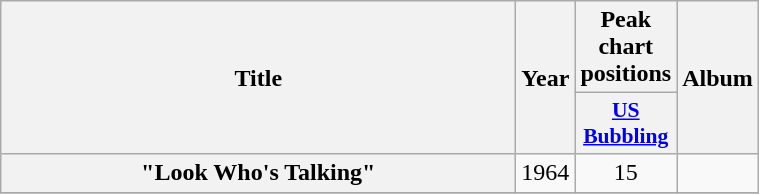<table class="wikitable plainrowheaders" style="text-align:center;" border="1">
<tr>
<th scope="col" rowspan="2" style="width:21em;">Title</th>
<th scope="col" rowspan="2">Year</th>
<th scope="col" colspan="1">Peak<br>chart<br>positions</th>
<th scope="col" rowspan="2">Album</th>
</tr>
<tr>
<th scope="col" style="width:3.5em;font-size:90%;"><a href='#'>US<br>Bubbling</a><br></th>
</tr>
<tr>
<th scope="row">"Look Who's Talking"<br></th>
<td>1964</td>
<td>15</td>
<td></td>
</tr>
<tr>
</tr>
</table>
